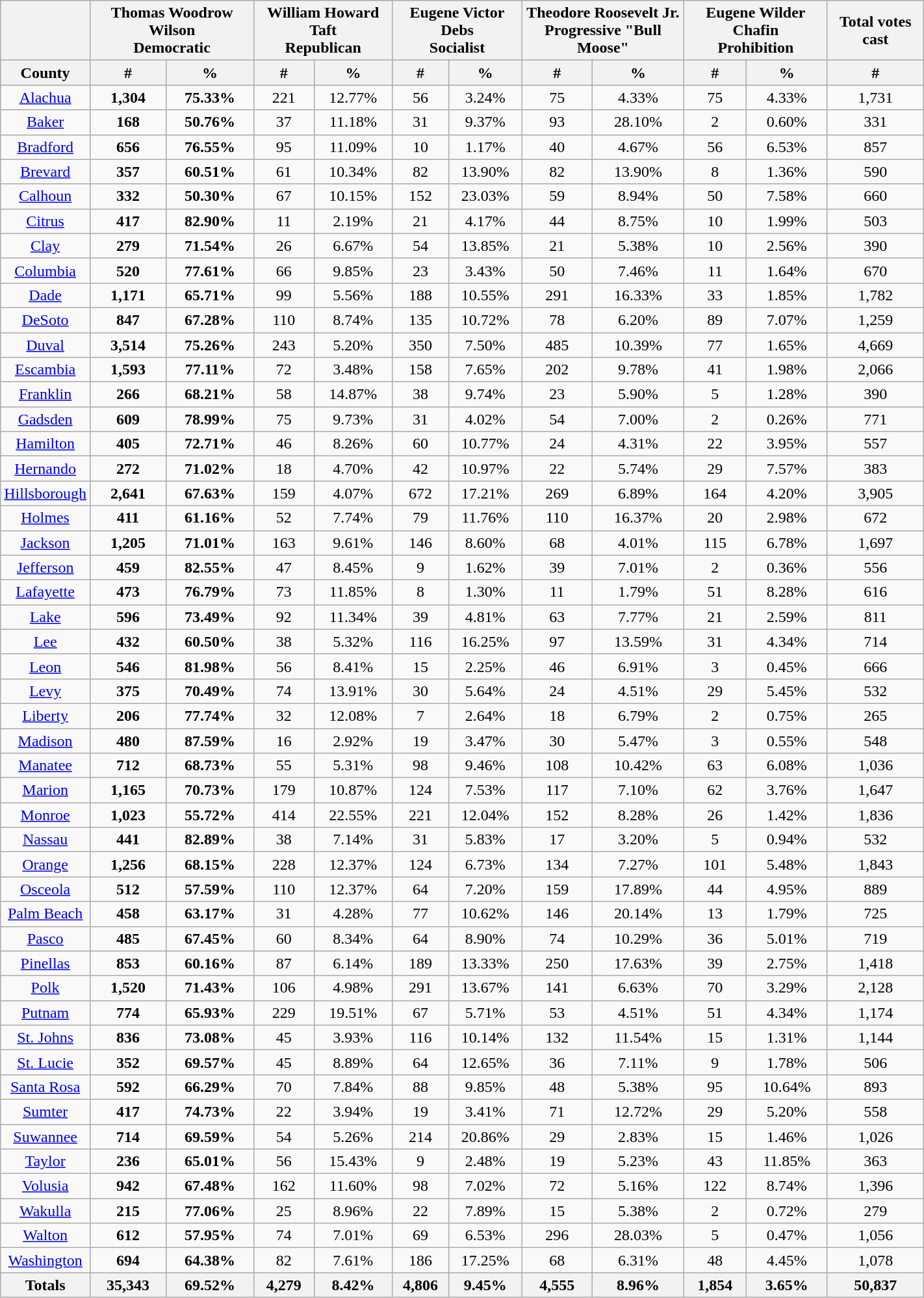<table width="75%" class="wikitable sortable">
<tr>
<th></th>
<th colspan="2">Thomas Woodrow Wilson<br>Democratic</th>
<th colspan="2">William Howard Taft<br>Republican</th>
<th colspan="2">Eugene Victor Debs<br>Socialist</th>
<th colspan="2">Theodore Roosevelt Jr.<br>Progressive "Bull Moose"</th>
<th colspan="2">Eugene Wilder Chafin<br>Prohibition</th>
<th>Total votes cast</th>
</tr>
<tr bgcolor="lightgrey">
<th>County</th>
<th>#</th>
<th>%</th>
<th>#</th>
<th>%</th>
<th>#</th>
<th>%</th>
<th>#</th>
<th>%</th>
<th>#</th>
<th>%</th>
<th>#</th>
</tr>
<tr style="text-align:center;">
<td><a href='#'>Alachua</a></td>
<td><strong>1,304</strong></td>
<td><strong>75.33%</strong></td>
<td>221</td>
<td>12.77%</td>
<td>56</td>
<td>3.24%</td>
<td>75</td>
<td>4.33%</td>
<td>75</td>
<td>4.33%</td>
<td>1,731</td>
</tr>
<tr style="text-align:center;">
<td><a href='#'>Baker</a></td>
<td><strong>168</strong></td>
<td><strong>50.76%</strong></td>
<td>37</td>
<td>11.18%</td>
<td>31</td>
<td>9.37%</td>
<td>93</td>
<td>28.10%</td>
<td>2</td>
<td>0.60%</td>
<td>331</td>
</tr>
<tr style="text-align:center;">
<td><a href='#'>Bradford</a></td>
<td><strong>656</strong></td>
<td><strong>76.55%</strong></td>
<td>95</td>
<td>11.09%</td>
<td>10</td>
<td>1.17%</td>
<td>40</td>
<td>4.67%</td>
<td>56</td>
<td>6.53%</td>
<td>857</td>
</tr>
<tr style="text-align:center;">
<td><a href='#'>Brevard</a></td>
<td><strong>357</strong></td>
<td><strong>60.51%</strong></td>
<td>61</td>
<td>10.34%</td>
<td>82</td>
<td>13.90%</td>
<td>82</td>
<td>13.90%</td>
<td>8</td>
<td>1.36%</td>
<td>590</td>
</tr>
<tr style="text-align:center;">
<td><a href='#'>Calhoun</a></td>
<td><strong>332</strong></td>
<td><strong>50.30%</strong></td>
<td>67</td>
<td>10.15%</td>
<td>152</td>
<td>23.03%</td>
<td>59</td>
<td>8.94%</td>
<td>50</td>
<td>7.58%</td>
<td>660</td>
</tr>
<tr style="text-align:center;">
<td><a href='#'>Citrus</a></td>
<td><strong>417</strong></td>
<td><strong>82.90%</strong></td>
<td>11</td>
<td>2.19%</td>
<td>21</td>
<td>4.17%</td>
<td>44</td>
<td>8.75%</td>
<td>10</td>
<td>1.99%</td>
<td>503</td>
</tr>
<tr style="text-align:center;">
<td><a href='#'>Clay</a></td>
<td><strong>279</strong></td>
<td><strong>71.54%</strong></td>
<td>26</td>
<td>6.67%</td>
<td>54</td>
<td>13.85%</td>
<td>21</td>
<td>5.38%</td>
<td>10</td>
<td>2.56%</td>
<td>390</td>
</tr>
<tr style="text-align:center;">
<td><a href='#'>Columbia</a></td>
<td><strong>520</strong></td>
<td><strong>77.61%</strong></td>
<td>66</td>
<td>9.85%</td>
<td>23</td>
<td>3.43%</td>
<td>50</td>
<td>7.46%</td>
<td>11</td>
<td>1.64%</td>
<td>670</td>
</tr>
<tr style="text-align:center;">
<td><a href='#'>Dade</a></td>
<td><strong>1,171</strong></td>
<td><strong>65.71%</strong></td>
<td>99</td>
<td>5.56%</td>
<td>188</td>
<td>10.55%</td>
<td>291</td>
<td>16.33%</td>
<td>33</td>
<td>1.85%</td>
<td>1,782</td>
</tr>
<tr style="text-align:center;">
<td><a href='#'>DeSoto</a></td>
<td><strong>847</strong></td>
<td><strong>67.28%</strong></td>
<td>110</td>
<td>8.74%</td>
<td>135</td>
<td>10.72%</td>
<td>78</td>
<td>6.20%</td>
<td>89</td>
<td>7.07%</td>
<td>1,259</td>
</tr>
<tr style="text-align:center;">
<td><a href='#'>Duval</a></td>
<td><strong>3,514</strong></td>
<td><strong>75.26%</strong></td>
<td>243</td>
<td>5.20%</td>
<td>350</td>
<td>7.50%</td>
<td>485</td>
<td>10.39%</td>
<td>77</td>
<td>1.65%</td>
<td>4,669</td>
</tr>
<tr style="text-align:center;">
<td><a href='#'>Escambia</a></td>
<td><strong>1,593</strong></td>
<td><strong>77.11%</strong></td>
<td>72</td>
<td>3.48%</td>
<td>158</td>
<td>7.65%</td>
<td>202</td>
<td>9.78%</td>
<td>41</td>
<td>1.98%</td>
<td>2,066</td>
</tr>
<tr style="text-align:center;">
<td><a href='#'>Franklin</a></td>
<td><strong>266</strong></td>
<td><strong>68.21%</strong></td>
<td>58</td>
<td>14.87%</td>
<td>38</td>
<td>9.74%</td>
<td>23</td>
<td>5.90%</td>
<td>5</td>
<td>1.28%</td>
<td>390</td>
</tr>
<tr style="text-align:center;">
<td><a href='#'>Gadsden</a></td>
<td><strong>609</strong></td>
<td><strong>78.99%</strong></td>
<td>75</td>
<td>9.73%</td>
<td>31</td>
<td>4.02%</td>
<td>54</td>
<td>7.00%</td>
<td>2</td>
<td>0.26%</td>
<td>771</td>
</tr>
<tr style="text-align:center;">
<td><a href='#'>Hamilton</a></td>
<td><strong>405</strong></td>
<td><strong>72.71%</strong></td>
<td>46</td>
<td>8.26%</td>
<td>60</td>
<td>10.77%</td>
<td>24</td>
<td>4.31%</td>
<td>22</td>
<td>3.95%</td>
<td>557</td>
</tr>
<tr style="text-align:center;">
<td><a href='#'>Hernando</a></td>
<td><strong>272</strong></td>
<td><strong>71.02%</strong></td>
<td>18</td>
<td>4.70%</td>
<td>42</td>
<td>10.97%</td>
<td>22</td>
<td>5.74%</td>
<td>29</td>
<td>7.57%</td>
<td>383</td>
</tr>
<tr style="text-align:center;">
<td><a href='#'>Hillsborough</a></td>
<td><strong>2,641</strong></td>
<td><strong>67.63%</strong></td>
<td>159</td>
<td>4.07%</td>
<td>672</td>
<td>17.21%</td>
<td>269</td>
<td>6.89%</td>
<td>164</td>
<td>4.20%</td>
<td>3,905</td>
</tr>
<tr style="text-align:center;">
<td><a href='#'>Holmes</a></td>
<td><strong>411</strong></td>
<td><strong>61.16%</strong></td>
<td>52</td>
<td>7.74%</td>
<td>79</td>
<td>11.76%</td>
<td>110</td>
<td>16.37%</td>
<td>20</td>
<td>2.98%</td>
<td>672</td>
</tr>
<tr style="text-align:center;">
<td><a href='#'>Jackson</a></td>
<td><strong>1,205</strong></td>
<td><strong>71.01%</strong></td>
<td>163</td>
<td>9.61%</td>
<td>146</td>
<td>8.60%</td>
<td>68</td>
<td>4.01%</td>
<td>115</td>
<td>6.78%</td>
<td>1,697</td>
</tr>
<tr style="text-align:center;">
<td><a href='#'>Jefferson</a></td>
<td><strong>459</strong></td>
<td><strong>82.55%</strong></td>
<td>47</td>
<td>8.45%</td>
<td>9</td>
<td>1.62%</td>
<td>39</td>
<td>7.01%</td>
<td>2</td>
<td>0.36%</td>
<td>556</td>
</tr>
<tr style="text-align:center;">
<td><a href='#'>Lafayette</a></td>
<td><strong>473</strong></td>
<td><strong>76.79%</strong></td>
<td>73</td>
<td>11.85%</td>
<td>8</td>
<td>1.30%</td>
<td>11</td>
<td>1.79%</td>
<td>51</td>
<td>8.28%</td>
<td>616</td>
</tr>
<tr style="text-align:center;">
<td><a href='#'>Lake</a></td>
<td><strong>596</strong></td>
<td><strong>73.49%</strong></td>
<td>92</td>
<td>11.34%</td>
<td>39</td>
<td>4.81%</td>
<td>63</td>
<td>7.77%</td>
<td>21</td>
<td>2.59%</td>
<td>811</td>
</tr>
<tr style="text-align:center;">
<td><a href='#'>Lee</a></td>
<td><strong>432</strong></td>
<td><strong>60.50%</strong></td>
<td>38</td>
<td>5.32%</td>
<td>116</td>
<td>16.25%</td>
<td>97</td>
<td>13.59%</td>
<td>31</td>
<td>4.34%</td>
<td>714</td>
</tr>
<tr style="text-align:center;">
<td><a href='#'>Leon</a></td>
<td><strong>546</strong></td>
<td><strong>81.98%</strong></td>
<td>56</td>
<td>8.41%</td>
<td>15</td>
<td>2.25%</td>
<td>46</td>
<td>6.91%</td>
<td>3</td>
<td>0.45%</td>
<td>666</td>
</tr>
<tr style="text-align:center;">
<td><a href='#'>Levy</a></td>
<td><strong>375</strong></td>
<td><strong>70.49%</strong></td>
<td>74</td>
<td>13.91%</td>
<td>30</td>
<td>5.64%</td>
<td>24</td>
<td>4.51%</td>
<td>29</td>
<td>5.45%</td>
<td>532</td>
</tr>
<tr style="text-align:center;">
<td><a href='#'>Liberty</a></td>
<td><strong>206</strong></td>
<td><strong>77.74%</strong></td>
<td>32</td>
<td>12.08%</td>
<td>7</td>
<td>2.64%</td>
<td>18</td>
<td>6.79%</td>
<td>2</td>
<td>0.75%</td>
<td>265</td>
</tr>
<tr style="text-align:center;">
<td><a href='#'>Madison</a></td>
<td><strong>480</strong></td>
<td><strong>87.59%</strong></td>
<td>16</td>
<td>2.92%</td>
<td>19</td>
<td>3.47%</td>
<td>30</td>
<td>5.47%</td>
<td>3</td>
<td>0.55%</td>
<td>548</td>
</tr>
<tr style="text-align:center;">
<td><a href='#'>Manatee</a></td>
<td><strong>712</strong></td>
<td><strong>68.73%</strong></td>
<td>55</td>
<td>5.31%</td>
<td>98</td>
<td>9.46%</td>
<td>108</td>
<td>10.42%</td>
<td>63</td>
<td>6.08%</td>
<td>1,036</td>
</tr>
<tr style="text-align:center;">
<td><a href='#'>Marion</a></td>
<td><strong>1,165</strong></td>
<td><strong>70.73%</strong></td>
<td>179</td>
<td>10.87%</td>
<td>124</td>
<td>7.53%</td>
<td>117</td>
<td>7.10%</td>
<td>62</td>
<td>3.76%</td>
<td>1,647</td>
</tr>
<tr style="text-align:center;">
<td><a href='#'>Monroe</a></td>
<td><strong>1,023</strong></td>
<td><strong>55.72%</strong></td>
<td>414</td>
<td>22.55%</td>
<td>221</td>
<td>12.04%</td>
<td>152</td>
<td>8.28%</td>
<td>26</td>
<td>1.42%</td>
<td>1,836</td>
</tr>
<tr style="text-align:center;">
<td><a href='#'>Nassau</a></td>
<td><strong>441</strong></td>
<td><strong>82.89%</strong></td>
<td>38</td>
<td>7.14%</td>
<td>31</td>
<td>5.83%</td>
<td>17</td>
<td>3.20%</td>
<td>5</td>
<td>0.94%</td>
<td>532</td>
</tr>
<tr style="text-align:center;">
<td><a href='#'>Orange</a></td>
<td><strong>1,256</strong></td>
<td><strong>68.15%</strong></td>
<td>228</td>
<td>12.37%</td>
<td>124</td>
<td>6.73%</td>
<td>134</td>
<td>7.27%</td>
<td>101</td>
<td>5.48%</td>
<td>1,843</td>
</tr>
<tr style="text-align:center;">
<td><a href='#'>Osceola</a></td>
<td><strong>512</strong></td>
<td><strong>57.59%</strong></td>
<td>110</td>
<td>12.37%</td>
<td>64</td>
<td>7.20%</td>
<td>159</td>
<td>17.89%</td>
<td>44</td>
<td>4.95%</td>
<td>889</td>
</tr>
<tr style="text-align:center;">
<td><a href='#'>Palm Beach</a></td>
<td><strong>458</strong></td>
<td><strong>63.17%</strong></td>
<td>31</td>
<td>4.28%</td>
<td>77</td>
<td>10.62%</td>
<td>146</td>
<td>20.14%</td>
<td>13</td>
<td>1.79%</td>
<td>725</td>
</tr>
<tr style="text-align:center;">
<td><a href='#'>Pasco</a></td>
<td><strong>485</strong></td>
<td><strong>67.45%</strong></td>
<td>60</td>
<td>8.34%</td>
<td>64</td>
<td>8.90%</td>
<td>74</td>
<td>10.29%</td>
<td>36</td>
<td>5.01%</td>
<td>719</td>
</tr>
<tr style="text-align:center;">
<td><a href='#'>Pinellas</a></td>
<td><strong>853</strong></td>
<td><strong>60.16%</strong></td>
<td>87</td>
<td>6.14%</td>
<td>189</td>
<td>13.33%</td>
<td>250</td>
<td>17.63%</td>
<td>39</td>
<td>2.75%</td>
<td>1,418</td>
</tr>
<tr style="text-align:center;">
<td><a href='#'>Polk</a></td>
<td><strong>1,520</strong></td>
<td><strong>71.43%</strong></td>
<td>106</td>
<td>4.98%</td>
<td>291</td>
<td>13.67%</td>
<td>141</td>
<td>6.63%</td>
<td>70</td>
<td>3.29%</td>
<td>2,128</td>
</tr>
<tr style="text-align:center;">
<td><a href='#'>Putnam</a></td>
<td><strong>774</strong></td>
<td><strong>65.93%</strong></td>
<td>229</td>
<td>19.51%</td>
<td>67</td>
<td>5.71%</td>
<td>53</td>
<td>4.51%</td>
<td>51</td>
<td>4.34%</td>
<td>1,174</td>
</tr>
<tr style="text-align:center;">
<td><a href='#'>St. Johns</a></td>
<td><strong>836</strong></td>
<td><strong>73.08%</strong></td>
<td>45</td>
<td>3.93%</td>
<td>116</td>
<td>10.14%</td>
<td>132</td>
<td>11.54%</td>
<td>15</td>
<td>1.31%</td>
<td>1,144</td>
</tr>
<tr style="text-align:center;">
<td><a href='#'>St. Lucie</a></td>
<td><strong>352</strong></td>
<td><strong>69.57%</strong></td>
<td>45</td>
<td>8.89%</td>
<td>64</td>
<td>12.65%</td>
<td>36</td>
<td>7.11%</td>
<td>9</td>
<td>1.78%</td>
<td>506</td>
</tr>
<tr style="text-align:center;">
<td><a href='#'>Santa Rosa</a></td>
<td><strong>592</strong></td>
<td><strong>66.29%</strong></td>
<td>70</td>
<td>7.84%</td>
<td>88</td>
<td>9.85%</td>
<td>48</td>
<td>5.38%</td>
<td>95</td>
<td>10.64%</td>
<td>893</td>
</tr>
<tr style="text-align:center;">
<td><a href='#'>Sumter</a></td>
<td><strong>417</strong></td>
<td><strong>74.73%</strong></td>
<td>22</td>
<td>3.94%</td>
<td>19</td>
<td>3.41%</td>
<td>71</td>
<td>12.72%</td>
<td>29</td>
<td>5.20%</td>
<td>558</td>
</tr>
<tr style="text-align:center;">
<td><a href='#'>Suwannee</a></td>
<td><strong>714</strong></td>
<td><strong>69.59%</strong></td>
<td>54</td>
<td>5.26%</td>
<td>214</td>
<td>20.86%</td>
<td>29</td>
<td>2.83%</td>
<td>15</td>
<td>1.46%</td>
<td>1,026</td>
</tr>
<tr style="text-align:center;">
<td><a href='#'>Taylor</a></td>
<td><strong>236</strong></td>
<td><strong>65.01%</strong></td>
<td>56</td>
<td>15.43%</td>
<td>9</td>
<td>2.48%</td>
<td>19</td>
<td>5.23%</td>
<td>43</td>
<td>11.85%</td>
<td>363</td>
</tr>
<tr style="text-align:center;">
<td><a href='#'>Volusia</a></td>
<td><strong>942</strong></td>
<td><strong>67.48%</strong></td>
<td>162</td>
<td>11.60%</td>
<td>98</td>
<td>7.02%</td>
<td>72</td>
<td>5.16%</td>
<td>122</td>
<td>8.74%</td>
<td>1,396</td>
</tr>
<tr style="text-align:center;">
<td><a href='#'>Wakulla</a></td>
<td><strong>215</strong></td>
<td><strong>77.06%</strong></td>
<td>25</td>
<td>8.96%</td>
<td>22</td>
<td>7.89%</td>
<td>15</td>
<td>5.38%</td>
<td>2</td>
<td>0.72%</td>
<td>279</td>
</tr>
<tr style="text-align:center;">
<td><a href='#'>Walton</a></td>
<td><strong>612</strong></td>
<td><strong>57.95%</strong></td>
<td>74</td>
<td>7.01%</td>
<td>69</td>
<td>6.53%</td>
<td>296</td>
<td>28.03%</td>
<td>5</td>
<td>0.47%</td>
<td>1,056</td>
</tr>
<tr style="text-align:center;">
<td><a href='#'>Washington</a></td>
<td><strong>694</strong></td>
<td><strong>64.38%</strong></td>
<td>82</td>
<td>7.61%</td>
<td>186</td>
<td>17.25%</td>
<td>68</td>
<td>6.31%</td>
<td>48</td>
<td>4.45%</td>
<td>1,078</td>
</tr>
<tr style="text-align:center;">
<th>Totals</th>
<th>35,343</th>
<th>69.52%</th>
<th>4,279</th>
<th>8.42%</th>
<th>4,806</th>
<th>9.45%</th>
<th>4,555</th>
<th>8.96%</th>
<th>1,854</th>
<th>3.65%</th>
<th>50,837</th>
</tr>
</table>
